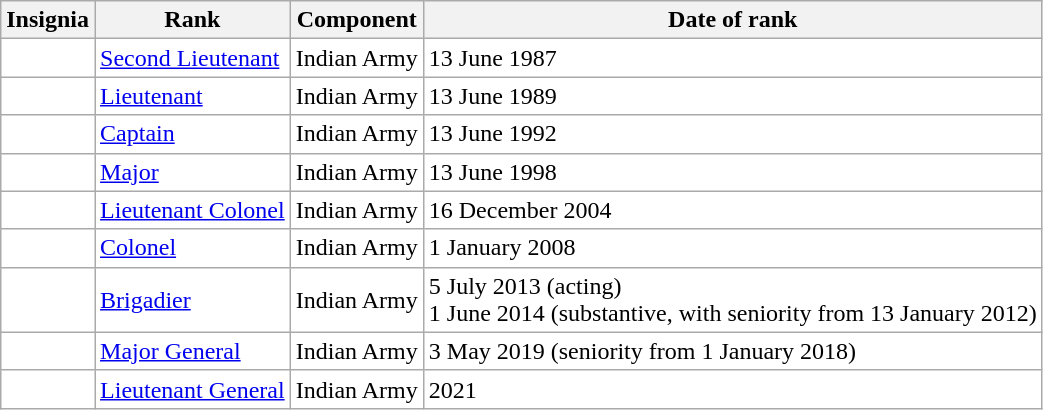<table class="wikitable" style="background:white">
<tr>
<th>Insignia</th>
<th>Rank</th>
<th>Component</th>
<th>Date of rank</th>
</tr>
<tr>
<td align="center"></td>
<td><a href='#'>Second Lieutenant</a></td>
<td>Indian Army</td>
<td>13 June 1987</td>
</tr>
<tr>
<td align="center"></td>
<td><a href='#'>Lieutenant</a></td>
<td>Indian Army</td>
<td>13 June 1989 </td>
</tr>
<tr>
<td align="center"></td>
<td><a href='#'>Captain</a></td>
<td>Indian Army</td>
<td>13 June 1992</td>
</tr>
<tr>
<td align="center"></td>
<td><a href='#'>Major</a></td>
<td>Indian Army</td>
<td>13 June 1998</td>
</tr>
<tr>
<td align="center"></td>
<td><a href='#'>Lieutenant Colonel</a></td>
<td>Indian Army</td>
<td>16 December 2004 </td>
</tr>
<tr>
<td align="center"></td>
<td><a href='#'>Colonel</a></td>
<td>Indian Army</td>
<td>1 January 2008 </td>
</tr>
<tr>
<td align="center"></td>
<td><a href='#'>Brigadier</a></td>
<td>Indian Army</td>
<td>5 July 2013 (acting)<br>1 June 2014 (substantive, with seniority from 13 January 2012) </td>
</tr>
<tr>
<td align="center"></td>
<td><a href='#'>Major General</a></td>
<td>Indian Army</td>
<td>3 May 2019 (seniority from 1 January 2018) </td>
</tr>
<tr>
<td align="center"></td>
<td><a href='#'>Lieutenant General</a></td>
<td>Indian Army</td>
<td>2021</td>
</tr>
</table>
